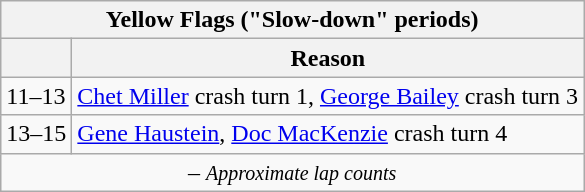<table class="wikitable">
<tr>
<th colspan=2>Yellow Flags ("Slow-down" periods)</th>
</tr>
<tr>
<th></th>
<th>Reason</th>
</tr>
<tr>
<td>11–13</td>
<td><a href='#'>Chet Miller</a> crash turn 1, <a href='#'>George Bailey</a> crash turn 3</td>
</tr>
<tr>
<td>13–15</td>
<td><a href='#'>Gene Haustein</a>, <a href='#'>Doc MacKenzie</a> crash turn 4</td>
</tr>
<tr>
<td colspan=2 align=center> – <em><small>Approximate lap counts</small></em></td>
</tr>
</table>
